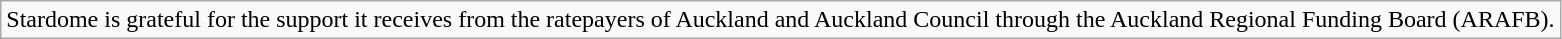<table class="wikitable">
<tr>
<td>Stardome is grateful for the support it receives from the ratepayers of Auckland and Auckland Council through the Auckland Regional Funding Board (ARAFB).</td>
</tr>
</table>
